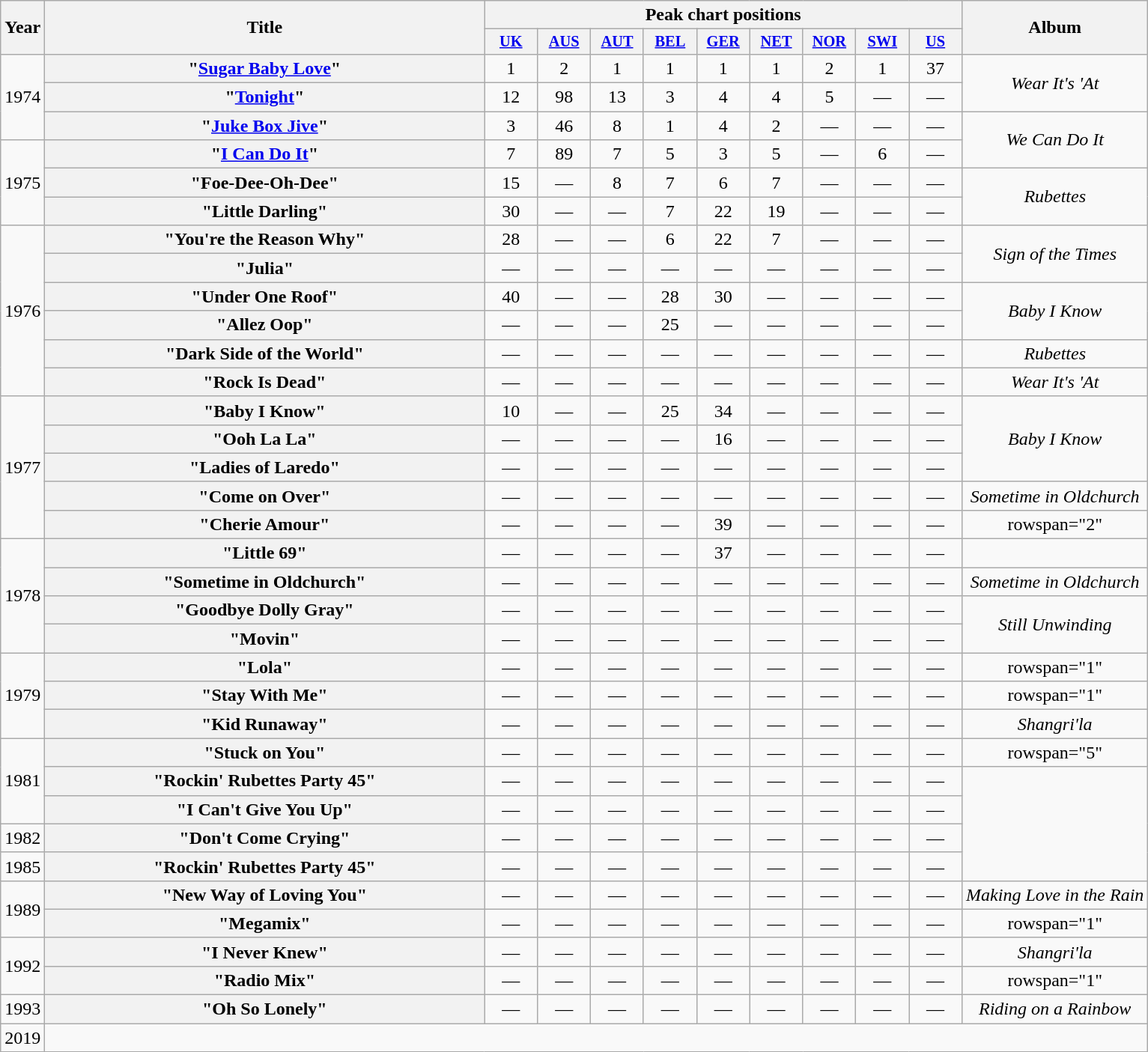<table class="wikitable plainrowheaders" style="text-align:center;">
<tr>
<th scope="col" rowspan="2">Year</th>
<th scope="col" rowspan="2" style="width:24em;">Title</th>
<th scope="col" colspan="9">Peak chart positions</th>
<th scope="col" rowspan="2">Album</th>
</tr>
<tr>
<th style="width:3em;font-size:85%"><a href='#'>UK</a><br></th>
<th style="width:3em;font-size:85%"><a href='#'>AUS</a><br></th>
<th style="width:3em;font-size:85%"><a href='#'>AUT</a><br></th>
<th style="width:3em;font-size:85%"><a href='#'>BEL</a><br></th>
<th style="width:3em;font-size:85%"><a href='#'>GER</a><br></th>
<th style="width:3em;font-size:85%"><a href='#'>NET</a><br></th>
<th style="width:3em;font-size:85%"><a href='#'>NOR</a><br></th>
<th style="width:3em;font-size:85%"><a href='#'>SWI</a><br></th>
<th style="width:3em;font-size:85%"><a href='#'>US</a><br></th>
</tr>
<tr>
<td rowspan="3">1974</td>
<th scope="row">"<a href='#'>Sugar Baby Love</a>"</th>
<td>1</td>
<td>2</td>
<td>1</td>
<td>1</td>
<td>1</td>
<td>1</td>
<td>2</td>
<td>1</td>
<td>37</td>
<td rowspan="2"><em>Wear It's 'At</em></td>
</tr>
<tr>
<th scope="row">"<a href='#'>Tonight</a>"</th>
<td>12</td>
<td>98</td>
<td>13</td>
<td>3</td>
<td>4</td>
<td>4</td>
<td>5</td>
<td>—</td>
<td>—</td>
</tr>
<tr>
<th scope="row">"<a href='#'>Juke Box Jive</a>"</th>
<td>3</td>
<td>46</td>
<td>8</td>
<td>1</td>
<td>4</td>
<td>2</td>
<td>—</td>
<td>—</td>
<td>—</td>
<td rowspan="2"><em>We Can Do It</em></td>
</tr>
<tr>
<td rowspan="3">1975</td>
<th scope="row">"<a href='#'>I Can Do It</a>"</th>
<td>7</td>
<td>89</td>
<td>7</td>
<td>5</td>
<td>3</td>
<td>5</td>
<td>—</td>
<td>6</td>
<td>—</td>
</tr>
<tr>
<th scope="row">"Foe-Dee-Oh-Dee"</th>
<td>15</td>
<td>—</td>
<td>8</td>
<td>7</td>
<td>6</td>
<td>7</td>
<td>—</td>
<td>—</td>
<td>—</td>
<td rowspan="2"><em>Rubettes</em></td>
</tr>
<tr>
<th scope="row">"Little Darling"</th>
<td>30</td>
<td>—</td>
<td>—</td>
<td>7</td>
<td>22</td>
<td>19</td>
<td>—</td>
<td>—</td>
<td>—</td>
</tr>
<tr>
<td rowspan="6">1976</td>
<th scope="row">"You're the Reason Why"</th>
<td>28</td>
<td>—</td>
<td>—</td>
<td>6</td>
<td>22</td>
<td>7</td>
<td>—</td>
<td>—</td>
<td>—</td>
<td rowspan="2"><em>Sign of the Times</em></td>
</tr>
<tr>
<th scope="row">"Julia"</th>
<td>—</td>
<td>—</td>
<td>—</td>
<td>—</td>
<td>—</td>
<td>—</td>
<td>—</td>
<td>—</td>
<td>—</td>
</tr>
<tr>
<th scope="row">"Under One Roof"</th>
<td>40</td>
<td>—</td>
<td>—</td>
<td>28</td>
<td>30</td>
<td>—</td>
<td>—</td>
<td>—</td>
<td>—</td>
<td rowspan="2"><em>Baby I Know</em></td>
</tr>
<tr>
<th scope="row">"Allez Oop"</th>
<td>—</td>
<td>—</td>
<td>—</td>
<td>25</td>
<td>—</td>
<td>—</td>
<td>—</td>
<td>—</td>
<td>—</td>
</tr>
<tr>
<th scope="row">"Dark Side of the World"</th>
<td>—</td>
<td>—</td>
<td>—</td>
<td>—</td>
<td>—</td>
<td>—</td>
<td>—</td>
<td>—</td>
<td>—</td>
<td rowspan="1"><em>Rubettes</em></td>
</tr>
<tr>
<th scope="row">"Rock Is Dead"</th>
<td>—</td>
<td>—</td>
<td>—</td>
<td>—</td>
<td>—</td>
<td>—</td>
<td>—</td>
<td>—</td>
<td>—</td>
<td rowspan="1"><em>Wear It's 'At</em></td>
</tr>
<tr>
<td rowspan="5">1977</td>
<th scope="row">"Baby I Know"</th>
<td>10</td>
<td>—</td>
<td>—</td>
<td>25</td>
<td>34</td>
<td>—</td>
<td>—</td>
<td>—</td>
<td>—</td>
<td rowspan="3"><em>Baby I Know</em></td>
</tr>
<tr>
<th scope="row">"Ooh La La"</th>
<td>—</td>
<td>—</td>
<td>—</td>
<td>—</td>
<td>16</td>
<td>—</td>
<td>—</td>
<td>—</td>
<td>—</td>
</tr>
<tr>
<th scope="row">"Ladies of Laredo"</th>
<td>—</td>
<td>—</td>
<td>—</td>
<td>—</td>
<td>—</td>
<td>—</td>
<td>—</td>
<td>—</td>
<td>—</td>
</tr>
<tr>
<th scope="row">"Come on Over"</th>
<td>—</td>
<td>—</td>
<td>—</td>
<td>—</td>
<td>—</td>
<td>—</td>
<td>—</td>
<td>—</td>
<td>—</td>
<td rowspan="1"><em>Sometime in Oldchurch</em></td>
</tr>
<tr>
<th scope="row">"Cherie Amour"</th>
<td>—</td>
<td>—</td>
<td>—</td>
<td>—</td>
<td>39</td>
<td>—</td>
<td>—</td>
<td>—</td>
<td>—</td>
<td>rowspan="2" </td>
</tr>
<tr>
<td rowspan="4">1978</td>
<th scope="row">"Little 69"</th>
<td>—</td>
<td>—</td>
<td>—</td>
<td>—</td>
<td>37</td>
<td>—</td>
<td>—</td>
<td>—</td>
<td>—</td>
</tr>
<tr>
<th scope="row">"Sometime in Oldchurch"</th>
<td>—</td>
<td>—</td>
<td>—</td>
<td>—</td>
<td>—</td>
<td>—</td>
<td>—</td>
<td>—</td>
<td>—</td>
<td rowspan="1"><em>Sometime in Oldchurch</em></td>
</tr>
<tr>
<th scope="row">"Goodbye Dolly Gray"</th>
<td>—</td>
<td>—</td>
<td>—</td>
<td>—</td>
<td>—</td>
<td>—</td>
<td>—</td>
<td>—</td>
<td>—</td>
<td rowspan="2"><em>Still Unwinding</em></td>
</tr>
<tr>
<th scope="row">"Movin"</th>
<td>—</td>
<td>—</td>
<td>—</td>
<td>—</td>
<td>—</td>
<td>—</td>
<td>—</td>
<td>—</td>
<td>—</td>
</tr>
<tr>
<td rowspan="3">1979</td>
<th scope="row">"Lola"</th>
<td>—</td>
<td>—</td>
<td>—</td>
<td>—</td>
<td>—</td>
<td>—</td>
<td>—</td>
<td>—</td>
<td>—</td>
<td>rowspan="1" </td>
</tr>
<tr>
<th scope="row">"Stay With Me"</th>
<td>—</td>
<td>—</td>
<td>—</td>
<td>—</td>
<td>—</td>
<td>—</td>
<td>—</td>
<td>—</td>
<td>—</td>
<td>rowspan="1" </td>
</tr>
<tr>
<th scope="row">"Kid Runaway"</th>
<td>—</td>
<td>—</td>
<td>—</td>
<td>—</td>
<td>—</td>
<td>—</td>
<td>—</td>
<td>—</td>
<td>—</td>
<td><em>Shangri'la</em></td>
</tr>
<tr>
<td rowspan="3">1981</td>
<th scope="row">"Stuck on You"</th>
<td>—</td>
<td>—</td>
<td>—</td>
<td>—</td>
<td>—</td>
<td>—</td>
<td>—</td>
<td>—</td>
<td>—</td>
<td>rowspan="5" </td>
</tr>
<tr>
<th scope="row">"Rockin' Rubettes Party 45"</th>
<td>—</td>
<td>—</td>
<td>—</td>
<td>—</td>
<td>—</td>
<td>—</td>
<td>—</td>
<td>—</td>
<td>—</td>
</tr>
<tr>
<th scope="row">"I Can't Give You Up"</th>
<td>—</td>
<td>—</td>
<td>—</td>
<td>—</td>
<td>—</td>
<td>—</td>
<td>—</td>
<td>—</td>
<td>—</td>
</tr>
<tr>
<td rowspan="1">1982</td>
<th scope="row">"Don't Come Crying"</th>
<td>—</td>
<td>—</td>
<td>—</td>
<td>—</td>
<td>—</td>
<td>—</td>
<td>—</td>
<td>—</td>
<td>—</td>
</tr>
<tr>
<td rowspan="1">1985</td>
<th scope="row">"Rockin' Rubettes Party 45"</th>
<td>—</td>
<td>—</td>
<td>—</td>
<td>—</td>
<td>—</td>
<td>—</td>
<td>—</td>
<td>—</td>
<td>—</td>
</tr>
<tr>
<td rowspan="2">1989</td>
<th scope="row">"New Way of Loving You"</th>
<td>—</td>
<td>—</td>
<td>—</td>
<td>—</td>
<td>—</td>
<td>—</td>
<td>—</td>
<td>—</td>
<td>—</td>
<td><em>Making Love in the Rain</em></td>
</tr>
<tr>
<th scope="row">"Megamix"</th>
<td>—</td>
<td>—</td>
<td>—</td>
<td>—</td>
<td>—</td>
<td>—</td>
<td>—</td>
<td>—</td>
<td>—</td>
<td>rowspan="1" </td>
</tr>
<tr>
<td rowspan="2">1992</td>
<th scope="row">"I Never Knew"</th>
<td>—</td>
<td>—</td>
<td>—</td>
<td>—</td>
<td>—</td>
<td>—</td>
<td>—</td>
<td>—</td>
<td>—</td>
<td><em>Shangri'la</em></td>
</tr>
<tr>
<th scope="row">"Radio Mix"</th>
<td>—</td>
<td>—</td>
<td>—</td>
<td>—</td>
<td>—</td>
<td>—</td>
<td>—</td>
<td>—</td>
<td>—</td>
<td>rowspan="1" </td>
</tr>
<tr>
<td rowspan="1">1993</td>
<th scope="row">"Oh So Lonely"</th>
<td>—</td>
<td>—</td>
<td>—</td>
<td>—</td>
<td>—</td>
<td>—</td>
<td>—</td>
<td>—</td>
<td>—</td>
<td rowspan="1"><em>Riding on a Rainbow</em></td>
</tr>
<tr>
<td rowspan="1">2019</td>
</tr>
</table>
